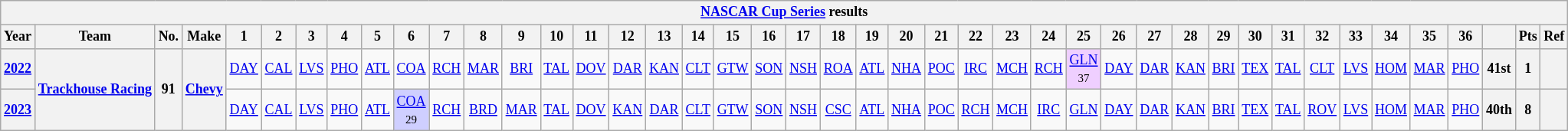<table class="wikitable" style="text-align:center; font-size:75%">
<tr>
<th colspan=43><a href='#'>NASCAR Cup Series</a> results</th>
</tr>
<tr>
<th>Year</th>
<th>Team</th>
<th>No.</th>
<th>Make</th>
<th>1</th>
<th>2</th>
<th>3</th>
<th>4</th>
<th>5</th>
<th>6</th>
<th>7</th>
<th>8</th>
<th>9</th>
<th>10</th>
<th>11</th>
<th>12</th>
<th>13</th>
<th>14</th>
<th>15</th>
<th>16</th>
<th>17</th>
<th>18</th>
<th>19</th>
<th>20</th>
<th>21</th>
<th>22</th>
<th>23</th>
<th>24</th>
<th>25</th>
<th>26</th>
<th>27</th>
<th>28</th>
<th>29</th>
<th>30</th>
<th>31</th>
<th>32</th>
<th>33</th>
<th>34</th>
<th>35</th>
<th>36</th>
<th></th>
<th>Pts</th>
<th>Ref</th>
</tr>
<tr>
<th><a href='#'>2022</a></th>
<th rowspan=2 nowrap><a href='#'>Trackhouse Racing</a></th>
<th rowspan=2>91</th>
<th rowspan=2><a href='#'>Chevy</a></th>
<td><a href='#'>DAY</a></td>
<td><a href='#'>CAL</a></td>
<td><a href='#'>LVS</a></td>
<td><a href='#'>PHO</a></td>
<td><a href='#'>ATL</a></td>
<td><a href='#'>COA</a></td>
<td><a href='#'>RCH</a></td>
<td><a href='#'>MAR</a></td>
<td><a href='#'>BRI</a></td>
<td><a href='#'>TAL</a></td>
<td><a href='#'>DOV</a></td>
<td><a href='#'>DAR</a></td>
<td><a href='#'>KAN</a></td>
<td><a href='#'>CLT</a></td>
<td><a href='#'>GTW</a></td>
<td><a href='#'>SON</a></td>
<td><a href='#'>NSH</a></td>
<td><a href='#'>ROA</a></td>
<td><a href='#'>ATL</a></td>
<td><a href='#'>NHA</a></td>
<td><a href='#'>POC</a></td>
<td><a href='#'>IRC</a></td>
<td><a href='#'>MCH</a></td>
<td><a href='#'>RCH</a></td>
<td style="background:#EFCFFF;"><a href='#'>GLN</a><br><small>37</small></td>
<td><a href='#'>DAY</a></td>
<td><a href='#'>DAR</a></td>
<td><a href='#'>KAN</a></td>
<td><a href='#'>BRI</a></td>
<td><a href='#'>TEX</a></td>
<td><a href='#'>TAL</a></td>
<td><a href='#'>CLT</a></td>
<td><a href='#'>LVS</a></td>
<td><a href='#'>HOM</a></td>
<td><a href='#'>MAR</a></td>
<td><a href='#'>PHO</a></td>
<th>41st</th>
<th>1</th>
<th></th>
</tr>
<tr>
<th><a href='#'>2023</a></th>
<td><a href='#'>DAY</a></td>
<td><a href='#'>CAL</a></td>
<td><a href='#'>LVS</a></td>
<td><a href='#'>PHO</a></td>
<td><a href='#'>ATL</a></td>
<td style="background:#CFCFFF;"><a href='#'>COA</a><br><small>29</small></td>
<td><a href='#'>RCH</a></td>
<td><a href='#'>BRD</a></td>
<td><a href='#'>MAR</a></td>
<td><a href='#'>TAL</a></td>
<td><a href='#'>DOV</a></td>
<td><a href='#'>KAN</a></td>
<td><a href='#'>DAR</a></td>
<td><a href='#'>CLT</a></td>
<td><a href='#'>GTW</a></td>
<td><a href='#'>SON</a></td>
<td><a href='#'>NSH</a></td>
<td><a href='#'>CSC</a></td>
<td><a href='#'>ATL</a></td>
<td><a href='#'>NHA</a></td>
<td><a href='#'>POC</a></td>
<td><a href='#'>RCH</a></td>
<td><a href='#'>MCH</a></td>
<td><a href='#'>IRC</a></td>
<td><a href='#'>GLN</a></td>
<td><a href='#'>DAY</a></td>
<td><a href='#'>DAR</a></td>
<td><a href='#'>KAN</a></td>
<td><a href='#'>BRI</a></td>
<td><a href='#'>TEX</a></td>
<td><a href='#'>TAL</a></td>
<td><a href='#'>ROV</a></td>
<td><a href='#'>LVS</a></td>
<td><a href='#'>HOM</a></td>
<td><a href='#'>MAR</a></td>
<td><a href='#'>PHO</a></td>
<th>40th</th>
<th>8</th>
<th></th>
</tr>
</table>
